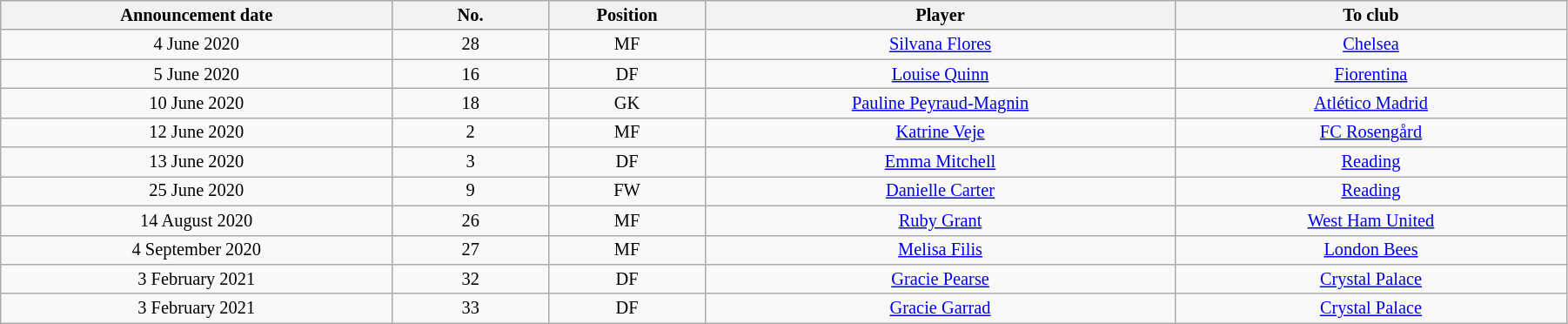<table class="wikitable sortable" style="width:95%; text-align:center; font-size:85%; text-align:centre;">
<tr>
<th width="25%">Announcement date</th>
<th width="10%">No.</th>
<th width="10%">Position</th>
<th>Player</th>
<th width="25%">To club</th>
</tr>
<tr>
<td>4 June 2020</td>
<td>28</td>
<td>MF</td>
<td> <a href='#'>Silvana Flores</a></td>
<td> <a href='#'>Chelsea</a></td>
</tr>
<tr>
<td>5 June 2020</td>
<td>16</td>
<td>DF</td>
<td> <a href='#'>Louise Quinn</a></td>
<td> <a href='#'>Fiorentina</a></td>
</tr>
<tr>
<td>10 June 2020</td>
<td>18</td>
<td>GK</td>
<td> <a href='#'>Pauline Peyraud-Magnin</a></td>
<td> <a href='#'>Atlético Madrid</a></td>
</tr>
<tr>
<td>12 June 2020</td>
<td>2</td>
<td>MF</td>
<td> <a href='#'>Katrine Veje</a></td>
<td> <a href='#'>FC Rosengård</a></td>
</tr>
<tr>
<td>13 June 2020</td>
<td>3</td>
<td>DF</td>
<td> <a href='#'>Emma Mitchell</a></td>
<td> <a href='#'>Reading</a></td>
</tr>
<tr>
<td>25 June 2020</td>
<td>9</td>
<td>FW</td>
<td> <a href='#'>Danielle Carter</a></td>
<td> <a href='#'>Reading</a></td>
</tr>
<tr>
<td>14 August 2020</td>
<td>26</td>
<td>MF</td>
<td> <a href='#'>Ruby Grant</a></td>
<td> <a href='#'>West Ham United</a></td>
</tr>
<tr>
<td>4 September 2020</td>
<td>27</td>
<td>MF</td>
<td> <a href='#'>Melisa Filis</a></td>
<td> <a href='#'>London Bees</a></td>
</tr>
<tr>
<td>3 February 2021</td>
<td>32</td>
<td>DF</td>
<td> <a href='#'>Gracie Pearse</a></td>
<td> <a href='#'>Crystal Palace</a></td>
</tr>
<tr>
<td>3 February 2021</td>
<td>33</td>
<td>DF</td>
<td> <a href='#'>Gracie Garrad</a></td>
<td> <a href='#'>Crystal Palace</a></td>
</tr>
</table>
